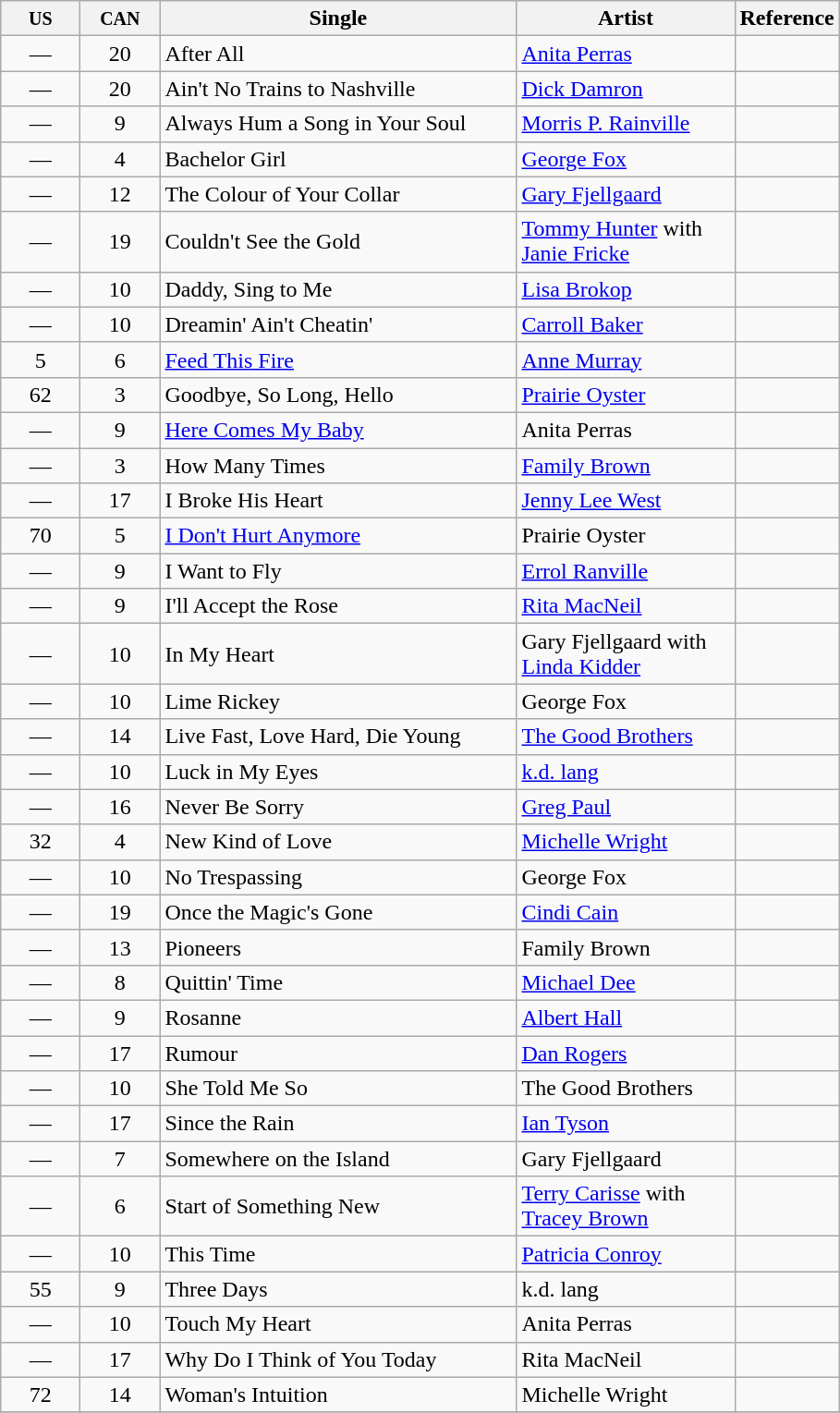<table class="wikitable sortable">
<tr>
<th width="50"><small>US</small></th>
<th width="50"><small>CAN</small></th>
<th width="250">Single</th>
<th width="150">Artist</th>
<th>Reference</th>
</tr>
<tr>
<td align="center">—</td>
<td align="center">20</td>
<td>After All</td>
<td><a href='#'>Anita Perras</a></td>
<td></td>
</tr>
<tr>
<td align="center">—</td>
<td align="center">20</td>
<td>Ain't No Trains to Nashville</td>
<td><a href='#'>Dick Damron</a></td>
<td></td>
</tr>
<tr>
<td align="center">—</td>
<td align="center">9</td>
<td>Always Hum a Song in Your Soul</td>
<td><a href='#'>Morris P. Rainville</a></td>
<td></td>
</tr>
<tr>
<td align="center">—</td>
<td align="center">4</td>
<td>Bachelor Girl</td>
<td><a href='#'>George Fox</a></td>
<td></td>
</tr>
<tr>
<td align="center">—</td>
<td align="center">12</td>
<td>The Colour of Your Collar</td>
<td><a href='#'>Gary Fjellgaard</a></td>
<td></td>
</tr>
<tr>
<td align="center">—</td>
<td align="center">19</td>
<td>Couldn't See the Gold</td>
<td><a href='#'>Tommy Hunter</a> with <a href='#'>Janie Fricke</a></td>
<td></td>
</tr>
<tr>
<td align="center">—</td>
<td align="center">10</td>
<td>Daddy, Sing to Me</td>
<td><a href='#'>Lisa Brokop</a></td>
<td></td>
</tr>
<tr>
<td align="center">—</td>
<td align="center">10</td>
<td>Dreamin' Ain't Cheatin'</td>
<td><a href='#'>Carroll Baker</a></td>
<td></td>
</tr>
<tr>
<td align="center">5</td>
<td align="center">6</td>
<td><a href='#'>Feed This Fire</a></td>
<td><a href='#'>Anne Murray</a></td>
<td></td>
</tr>
<tr>
<td align="center">62</td>
<td align="center">3</td>
<td>Goodbye, So Long, Hello</td>
<td><a href='#'>Prairie Oyster</a></td>
<td></td>
</tr>
<tr>
<td align="center">—</td>
<td align="center">9</td>
<td><a href='#'>Here Comes My Baby</a></td>
<td>Anita Perras</td>
<td></td>
</tr>
<tr>
<td align="center">—</td>
<td align="center">3</td>
<td>How Many Times</td>
<td><a href='#'>Family Brown</a></td>
<td></td>
</tr>
<tr>
<td align="center">—</td>
<td align="center">17</td>
<td>I Broke His Heart</td>
<td><a href='#'>Jenny Lee West</a></td>
<td></td>
</tr>
<tr>
<td align="center">70</td>
<td align="center">5</td>
<td><a href='#'>I Don't Hurt Anymore</a></td>
<td>Prairie Oyster</td>
<td></td>
</tr>
<tr>
<td align="center">—</td>
<td align="center">9</td>
<td>I Want to Fly</td>
<td><a href='#'>Errol Ranville</a></td>
<td></td>
</tr>
<tr>
<td align="center">—</td>
<td align="center">9</td>
<td>I'll Accept the Rose</td>
<td><a href='#'>Rita MacNeil</a></td>
<td></td>
</tr>
<tr>
<td align="center">—</td>
<td align="center">10</td>
<td>In My Heart</td>
<td>Gary Fjellgaard with <a href='#'>Linda Kidder</a></td>
<td></td>
</tr>
<tr>
<td align="center">—</td>
<td align="center">10</td>
<td>Lime Rickey</td>
<td>George Fox</td>
<td></td>
</tr>
<tr>
<td align="center">—</td>
<td align="center">14</td>
<td>Live Fast, Love Hard, Die Young</td>
<td><a href='#'>The Good Brothers</a></td>
<td></td>
</tr>
<tr>
<td align="center">—</td>
<td align="center">10</td>
<td>Luck in My Eyes</td>
<td><a href='#'>k.d. lang</a></td>
<td></td>
</tr>
<tr>
<td align="center">—</td>
<td align="center">16</td>
<td>Never Be Sorry</td>
<td><a href='#'>Greg Paul</a></td>
<td></td>
</tr>
<tr>
<td align="center">32</td>
<td align="center">4</td>
<td>New Kind of Love</td>
<td><a href='#'>Michelle Wright</a></td>
<td></td>
</tr>
<tr>
<td align="center">—</td>
<td align="center">10</td>
<td>No Trespassing</td>
<td>George Fox</td>
<td></td>
</tr>
<tr>
<td align="center">—</td>
<td align="center">19</td>
<td>Once the Magic's Gone</td>
<td><a href='#'>Cindi Cain</a></td>
<td></td>
</tr>
<tr>
<td align="center">—</td>
<td align="center">13</td>
<td>Pioneers</td>
<td>Family Brown</td>
<td></td>
</tr>
<tr>
<td align="center">—</td>
<td align="center">8</td>
<td>Quittin' Time</td>
<td><a href='#'>Michael Dee</a></td>
<td></td>
</tr>
<tr>
<td align="center">—</td>
<td align="center">9</td>
<td>Rosanne</td>
<td><a href='#'>Albert Hall</a></td>
<td></td>
</tr>
<tr>
<td align="center">—</td>
<td align="center">17</td>
<td>Rumour</td>
<td><a href='#'>Dan Rogers</a></td>
<td></td>
</tr>
<tr>
<td align="center">—</td>
<td align="center">10</td>
<td>She Told Me So</td>
<td>The Good Brothers</td>
<td></td>
</tr>
<tr>
<td align="center">—</td>
<td align="center">17</td>
<td>Since the Rain</td>
<td><a href='#'>Ian Tyson</a></td>
<td></td>
</tr>
<tr>
<td align="center">—</td>
<td align="center">7</td>
<td>Somewhere on the Island</td>
<td>Gary Fjellgaard</td>
<td></td>
</tr>
<tr>
<td align="center">—</td>
<td align="center">6</td>
<td>Start of Something New</td>
<td><a href='#'>Terry Carisse</a> with <a href='#'>Tracey Brown</a></td>
<td></td>
</tr>
<tr>
<td align="center">—</td>
<td align="center">10</td>
<td>This Time</td>
<td><a href='#'>Patricia Conroy</a></td>
<td></td>
</tr>
<tr>
<td align="center">55</td>
<td align="center">9</td>
<td>Three Days</td>
<td>k.d. lang</td>
<td></td>
</tr>
<tr>
<td align="center">—</td>
<td align="center">10</td>
<td>Touch My Heart</td>
<td>Anita Perras</td>
<td></td>
</tr>
<tr>
<td align="center">—</td>
<td align="center">17</td>
<td>Why Do I Think of You Today</td>
<td>Rita MacNeil</td>
<td></td>
</tr>
<tr>
<td align="center">72</td>
<td align="center">14</td>
<td>Woman's Intuition</td>
<td>Michelle Wright</td>
<td></td>
</tr>
<tr>
</tr>
</table>
